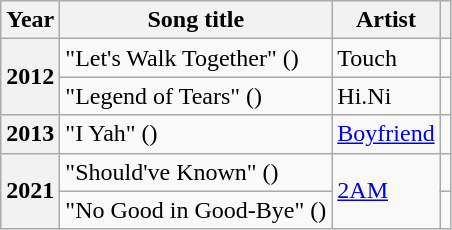<table class="wikitable plainrowheaders sortable">
<tr>
<th scope="col">Year</th>
<th scope="col">Song title</th>
<th scope="col">Artist</th>
<th scope="col" class="unsortable"></th>
</tr>
<tr>
<th scope="row" rowspan="2">2012</th>
<td>"Let's Walk Together" ()</td>
<td>Touch</td>
<td style="text-align:center"></td>
</tr>
<tr>
<td>"Legend of Tears" ()</td>
<td>Hi.Ni</td>
<td style="text-align:center"></td>
</tr>
<tr>
<th scope="row">2013</th>
<td>"I Yah" ()</td>
<td><a href='#'>Boyfriend</a></td>
<td style="text-align:center"></td>
</tr>
<tr>
<th scope="row" rowspan="2">2021</th>
<td>"Should've Known" ()</td>
<td rowspan="2"><a href='#'>2AM</a></td>
<td style="text-align:center"></td>
</tr>
<tr>
<td>"No Good in Good-Bye" ()</td>
<td style="text-align:center"></td>
</tr>
</table>
